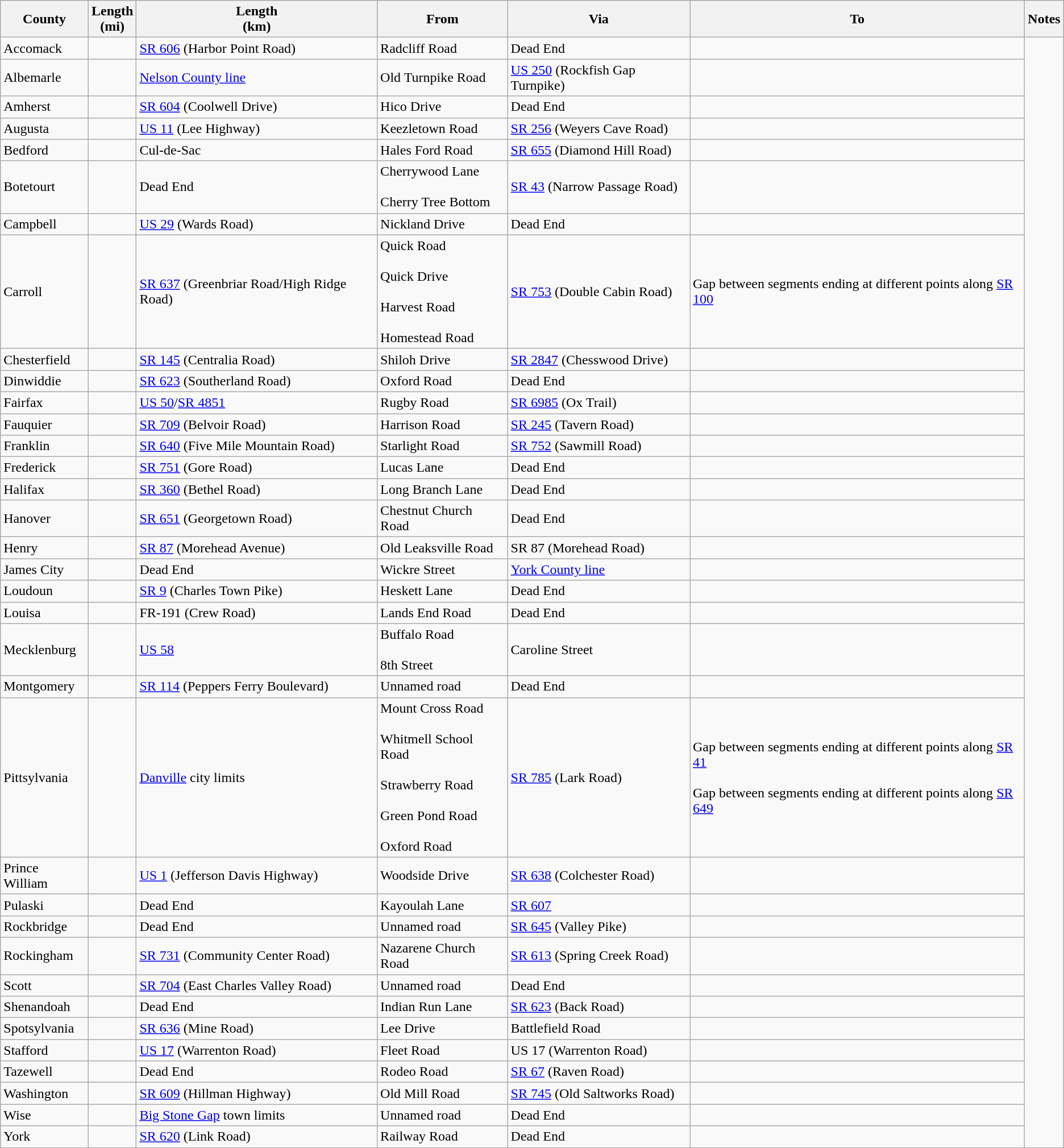<table class="wikitable sortable">
<tr>
<th>County</th>
<th>Length<br>(mi)</th>
<th>Length<br>(km)</th>
<th class="unsortable">From</th>
<th class="unsortable">Via</th>
<th class="unsortable">To</th>
<th class="unsortable">Notes</th>
</tr>
<tr>
<td id="Accomack">Accomack</td>
<td></td>
<td><a href='#'>SR 606</a> (Harbor Point Road)</td>
<td>Radcliff Road</td>
<td>Dead End</td>
<td></td>
</tr>
<tr>
<td id="Albemarle">Albemarle</td>
<td></td>
<td><a href='#'>Nelson County line</a></td>
<td>Old Turnpike Road</td>
<td><a href='#'>US 250</a> (Rockfish Gap Turnpike)</td>
<td><br>
</td>
</tr>
<tr>
<td id="Amherst">Amherst</td>
<td></td>
<td><a href='#'>SR 604</a> (Coolwell Drive)</td>
<td>Hico Drive</td>
<td>Dead End</td>
<td><br>
</td>
</tr>
<tr>
<td id="Augusta">Augusta</td>
<td></td>
<td><a href='#'>US 11</a> (Lee Highway)</td>
<td>Keezletown Road</td>
<td><a href='#'>SR 256</a> (Weyers Cave Road)</td>
<td><br></td>
</tr>
<tr>
<td id="Bedford">Bedford</td>
<td></td>
<td>Cul-de-Sac</td>
<td>Hales Ford Road</td>
<td><a href='#'>SR 655</a> (Diamond Hill Road)</td>
<td><br></td>
</tr>
<tr>
<td id="Botetourt">Botetourt</td>
<td></td>
<td>Dead End</td>
<td>Cherrywood Lane<br><br>Cherry Tree Bottom</td>
<td><a href='#'>SR 43</a> (Narrow Passage Road)</td>
<td><br>

</td>
</tr>
<tr>
<td id="Campbell">Campbell</td>
<td></td>
<td><a href='#'>US 29</a> (Wards Road)</td>
<td>Nickland Drive</td>
<td>Dead End</td>
<td><br></td>
</tr>
<tr>
<td id="Carroll">Carroll</td>
<td></td>
<td><a href='#'>SR 637</a> (Greenbriar Road/High Ridge Road)</td>
<td>Quick Road<br><br>Quick Drive<br><br>Harvest Road<br><br>Homestead Road</td>
<td><a href='#'>SR 753</a> (Double Cabin Road)</td>
<td>Gap between segments ending at different points along <a href='#'>SR 100</a><br>
</td>
</tr>
<tr>
<td id="Chesterfield">Chesterfield</td>
<td></td>
<td><a href='#'>SR 145</a> (Centralia Road)</td>
<td>Shiloh Drive</td>
<td><a href='#'>SR 2847</a> (Chesswood Drive)</td>
<td><br>



</td>
</tr>
<tr>
<td id="Dinwiddie">Dinwiddie</td>
<td></td>
<td><a href='#'>SR 623</a> (Southerland Road)</td>
<td>Oxford Road</td>
<td>Dead End</td>
<td><br></td>
</tr>
<tr>
<td id="Fairfax">Fairfax</td>
<td></td>
<td><a href='#'>US 50</a>/<a href='#'>SR 4851</a></td>
<td>Rugby Road</td>
<td><a href='#'>SR 6985</a> (Ox Trail)</td>
<td></td>
</tr>
<tr>
<td id="Fauquier">Fauquier</td>
<td></td>
<td><a href='#'>SR 709</a> (Belvoir Road)</td>
<td>Harrison Road</td>
<td><a href='#'>SR 245</a> (Tavern Road)</td>
<td><br>
</td>
</tr>
<tr>
<td id="Franklin">Franklin</td>
<td></td>
<td><a href='#'>SR 640</a> (Five Mile Mountain Road)</td>
<td>Starlight Road</td>
<td><a href='#'>SR 752</a> (Sawmill Road)</td>
<td></td>
</tr>
<tr>
<td id="Frederick">Frederick</td>
<td></td>
<td><a href='#'>SR 751</a> (Gore Road)</td>
<td>Lucas Lane</td>
<td>Dead End</td>
<td><br>




</td>
</tr>
<tr>
<td id="Halifax">Halifax</td>
<td></td>
<td><a href='#'>SR 360</a> (Bethel Road)</td>
<td>Long Branch Lane</td>
<td>Dead End</td>
<td></td>
</tr>
<tr>
<td id="Hanover">Hanover</td>
<td></td>
<td><a href='#'>SR 651</a> (Georgetown Road)</td>
<td>Chestnut Church Road</td>
<td>Dead End</td>
<td><br></td>
</tr>
<tr>
<td id="Henry">Henry</td>
<td></td>
<td><a href='#'>SR 87</a> (Morehead Avenue)</td>
<td>Old Leaksville Road</td>
<td>SR 87 (Morehead Road)</td>
<td><br>
</td>
</tr>
<tr>
<td id="James City">James City</td>
<td></td>
<td>Dead End</td>
<td>Wickre Street</td>
<td><a href='#'>York County line</a></td>
<td><br>



</td>
</tr>
<tr>
<td id="Loudoun">Loudoun</td>
<td></td>
<td><a href='#'>SR 9</a> (Charles Town Pike)</td>
<td>Heskett Lane</td>
<td>Dead End</td>
<td></td>
</tr>
<tr>
<td id="Louisa">Louisa</td>
<td></td>
<td>FR-191 (Crew Road)</td>
<td>Lands End Road</td>
<td>Dead End</td>
<td><br>

</td>
</tr>
<tr>
<td id="Mecklenburg">Mecklenburg</td>
<td></td>
<td><a href='#'>US 58</a></td>
<td>Buffalo Road<br><br>8th Street</td>
<td>Caroline Street</td>
<td><br></td>
</tr>
<tr>
<td id="Montgomery">Montgomery</td>
<td></td>
<td><a href='#'>SR 114</a> (Peppers Ferry Boulevard)</td>
<td>Unnamed road</td>
<td>Dead End</td>
<td><br>






</td>
</tr>
<tr>
<td id="Pittsylvania">Pittsylvania</td>
<td></td>
<td><a href='#'>Danville</a> city limits</td>
<td>Mount Cross Road<br><br>Whitmell School Road<br><br>Strawberry Road<br><br>Green Pond Road<br><br>Oxford Road</td>
<td><a href='#'>SR 785</a> (Lark Road)</td>
<td>Gap between segments ending at different points along <a href='#'>SR 41</a><br><br>Gap between segments ending at different points along <a href='#'>SR 649</a><br>

</td>
</tr>
<tr>
<td id="Prince William">Prince William</td>
<td></td>
<td><a href='#'>US 1</a> (Jefferson Davis Highway)</td>
<td>Woodside Drive</td>
<td><a href='#'>SR 638</a> (Colchester Road)</td>
<td></td>
</tr>
<tr>
<td id="Pulaski">Pulaski</td>
<td></td>
<td>Dead End</td>
<td>Kayoulah Lane</td>
<td><a href='#'>SR 607</a></td>
<td><br>

</td>
</tr>
<tr>
<td id="Rockbridge">Rockbridge</td>
<td></td>
<td>Dead End</td>
<td>Unnamed road</td>
<td><a href='#'>SR 645</a> (Valley Pike)</td>
<td></td>
</tr>
<tr>
<td id="Rockingham">Rockingham</td>
<td></td>
<td><a href='#'>SR 731</a> (Community Center Road)</td>
<td>Nazarene Church Road</td>
<td><a href='#'>SR 613</a> (Spring Creek Road)</td>
<td><br></td>
</tr>
<tr>
<td id="Scott">Scott</td>
<td></td>
<td><a href='#'>SR 704</a> (East Charles Valley Road)</td>
<td>Unnamed road</td>
<td>Dead End</td>
<td></td>
</tr>
<tr>
<td id="Shenandoah">Shenandoah</td>
<td></td>
<td>Dead End</td>
<td>Indian Run Lane</td>
<td><a href='#'>SR 623</a> (Back Road)</td>
<td><br>
</td>
</tr>
<tr>
<td id="Spotsylvania">Spotsylvania</td>
<td></td>
<td><a href='#'>SR 636</a> (Mine Road)</td>
<td>Lee Drive</td>
<td>Battlefield Road</td>
<td></td>
</tr>
<tr>
<td id="Stafford">Stafford</td>
<td></td>
<td><a href='#'>US 17</a> (Warrenton Road)</td>
<td>Fleet Road</td>
<td>US 17 (Warrenton Road)</td>
<td><br>
</td>
</tr>
<tr>
<td id="Tazewell">Tazewell</td>
<td></td>
<td>Dead End</td>
<td>Rodeo Road</td>
<td><a href='#'>SR 67</a> (Raven Road)</td>
<td><br></td>
</tr>
<tr>
<td id="Washington">Washington</td>
<td></td>
<td><a href='#'>SR 609</a> (Hillman Highway)</td>
<td>Old Mill Road</td>
<td><a href='#'>SR 745</a> (Old Saltworks Road)</td>
<td><br></td>
</tr>
<tr>
<td id="Wise">Wise</td>
<td></td>
<td><a href='#'>Big Stone Gap</a> town limits</td>
<td>Unnamed road</td>
<td>Dead End</td>
<td><br></td>
</tr>
<tr>
<td id="York">York</td>
<td></td>
<td><a href='#'>SR 620</a> (Link Road)</td>
<td>Railway Road</td>
<td>Dead End</td>
<td></td>
</tr>
</table>
